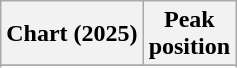<table class="wikitable sortable plainrowheaders" style="text-align:center">
<tr>
<th scope="col">Chart (2025)</th>
<th scope="col">Peak<br>position</th>
</tr>
<tr>
</tr>
<tr>
</tr>
<tr>
</tr>
<tr>
</tr>
</table>
